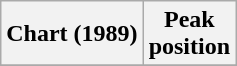<table class="wikitable sortable plainrowheaders" style="text-align:center">
<tr>
<th>Chart (1989)</th>
<th>Peak<br>position</th>
</tr>
<tr>
</tr>
</table>
